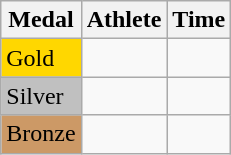<table class="wikitable">
<tr>
<th>Medal</th>
<th>Athlete</th>
<th>Time</th>
</tr>
<tr>
<td bgcolor="gold">Gold</td>
<td></td>
<td></td>
</tr>
<tr>
<td bgcolor="silver">Silver</td>
<td></td>
<td></td>
</tr>
<tr>
<td bgcolor="CC9966">Bronze</td>
<td></td>
<td></td>
</tr>
</table>
